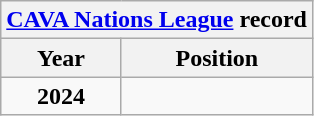<table class="wikitable" style="text-align: center;">
<tr>
<th colspan=6><a href='#'>CAVA Nations League</a> record</th>
</tr>
<tr>
<th>Year</th>
<th>Position</th>
</tr>
<tr>
<td> <strong>2024</strong></td>
<td><strong></strong></td>
</tr>
</table>
